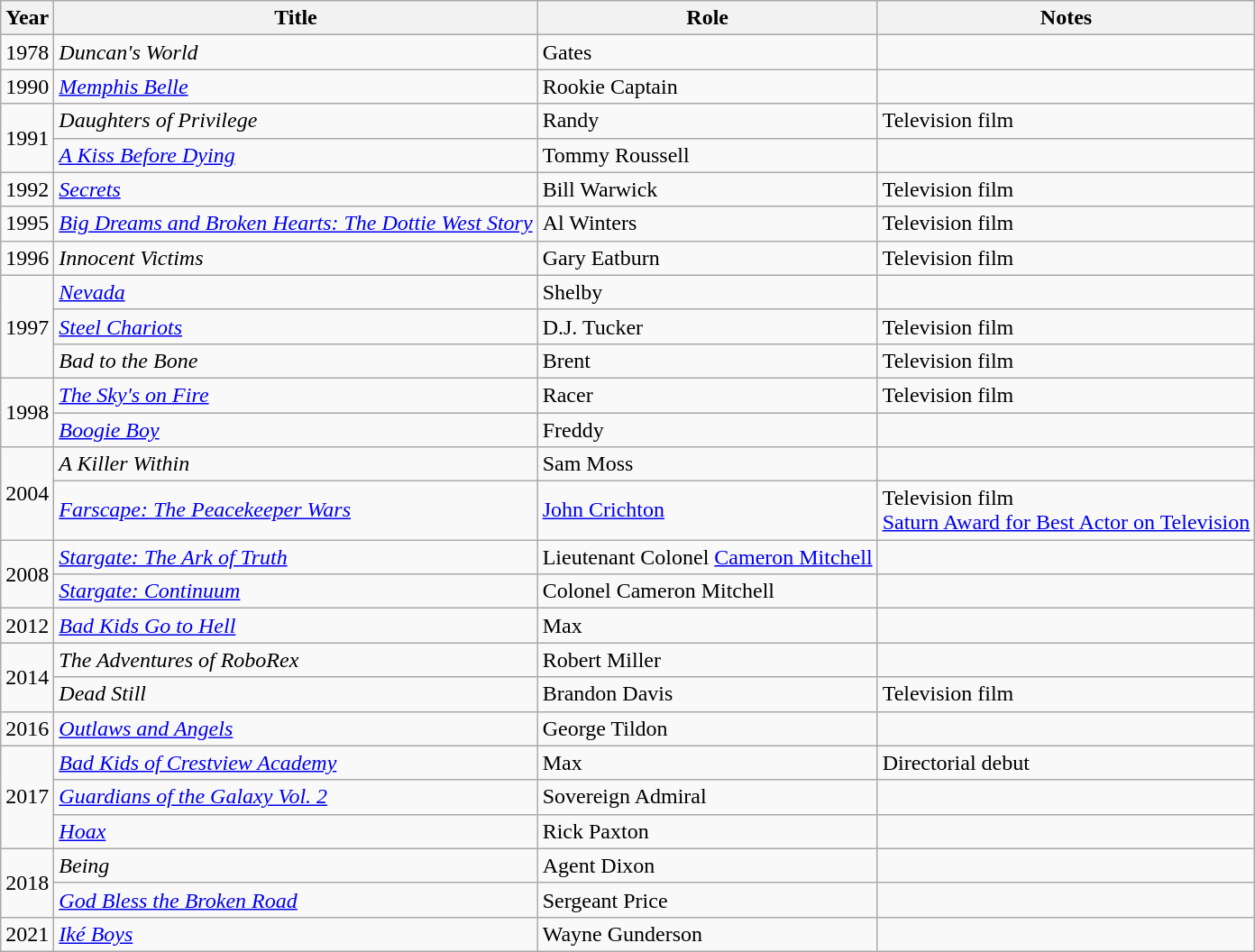<table class="wikitable sortable">
<tr>
<th>Year</th>
<th>Title</th>
<th>Role</th>
<th class="unsortable">Notes</th>
</tr>
<tr>
<td>1978</td>
<td><em>Duncan's World</em></td>
<td>Gates</td>
<td></td>
</tr>
<tr>
<td>1990</td>
<td><em><a href='#'>Memphis Belle</a></em></td>
<td>Rookie Captain</td>
<td></td>
</tr>
<tr>
<td rowspan=2>1991</td>
<td><em>Daughters of Privilege</em></td>
<td>Randy</td>
<td>Television film</td>
</tr>
<tr>
<td><em><a href='#'>A Kiss Before Dying</a></em></td>
<td>Tommy Roussell</td>
<td></td>
</tr>
<tr>
<td>1992</td>
<td><em><a href='#'>Secrets</a></em></td>
<td>Bill Warwick</td>
<td>Television film</td>
</tr>
<tr>
<td>1995</td>
<td><em><a href='#'>Big Dreams and Broken Hearts: The Dottie West Story</a></em></td>
<td>Al Winters</td>
<td>Television film</td>
</tr>
<tr>
<td>1996</td>
<td><em>Innocent Victims</em></td>
<td>Gary Eatburn</td>
<td>Television film</td>
</tr>
<tr>
<td rowspan=3>1997</td>
<td><em><a href='#'>Nevada</a></em></td>
<td>Shelby</td>
<td></td>
</tr>
<tr>
<td><em><a href='#'>Steel Chariots</a></em></td>
<td>D.J. Tucker</td>
<td>Television film</td>
</tr>
<tr>
<td><em>Bad to the Bone</em></td>
<td>Brent</td>
<td>Television film</td>
</tr>
<tr>
<td rowspan=2>1998</td>
<td><em><a href='#'>The Sky's on Fire</a></em></td>
<td>Racer</td>
<td>Television film</td>
</tr>
<tr>
<td><em><a href='#'>Boogie Boy</a></em></td>
<td>Freddy</td>
<td></td>
</tr>
<tr>
<td rowspan=2>2004</td>
<td><em>A Killer Within</em></td>
<td>Sam Moss</td>
<td></td>
</tr>
<tr>
<td><em><a href='#'>Farscape: The Peacekeeper Wars</a></em></td>
<td><a href='#'>John Crichton</a></td>
<td>Television film<br><a href='#'>Saturn Award for Best Actor on Television</a></td>
</tr>
<tr>
<td rowspan=2>2008</td>
<td><em><a href='#'>Stargate: The Ark of Truth</a></em></td>
<td>Lieutenant Colonel <a href='#'>Cameron Mitchell</a></td>
<td></td>
</tr>
<tr>
<td><em><a href='#'>Stargate: Continuum</a></em></td>
<td>Colonel Cameron Mitchell</td>
<td></td>
</tr>
<tr>
<td>2012</td>
<td><em><a href='#'>Bad Kids Go to Hell</a></em></td>
<td>Max</td>
<td></td>
</tr>
<tr>
<td rowspan=2>2014</td>
<td><em>The Adventures of RoboRex</em></td>
<td>Robert Miller</td>
<td></td>
</tr>
<tr>
<td><em>Dead Still</em></td>
<td>Brandon Davis</td>
<td>Television film</td>
</tr>
<tr>
<td>2016</td>
<td><em><a href='#'>Outlaws and Angels</a></em></td>
<td>George Tildon</td>
<td></td>
</tr>
<tr>
<td rowspan=3>2017</td>
<td><em><a href='#'>Bad Kids of Crestview Academy</a></em></td>
<td>Max</td>
<td>Directorial debut</td>
</tr>
<tr>
<td><em><a href='#'>Guardians of the Galaxy Vol. 2</a></em></td>
<td>Sovereign Admiral</td>
<td></td>
</tr>
<tr>
<td><em><a href='#'>Hoax</a></em></td>
<td>Rick Paxton</td>
<td></td>
</tr>
<tr>
<td rowspan=2>2018</td>
<td><em>Being</em></td>
<td>Agent Dixon</td>
<td></td>
</tr>
<tr>
<td><em><a href='#'>God Bless the Broken Road</a></em></td>
<td>Sergeant Price</td>
<td></td>
</tr>
<tr>
<td>2021</td>
<td><em><a href='#'>Iké Boys</a></em></td>
<td>Wayne Gunderson</td>
<td></td>
</tr>
</table>
